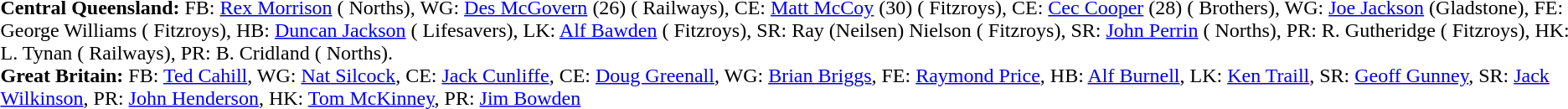<table width="100%" class="mw-collapsible mw-collapsed">
<tr>
<td valign="top" width="50%"><br><strong>Central Queensland:</strong> FB: <a href='#'>Rex Morrison</a> ( Norths), WG: <a href='#'>Des McGovern</a> (26) ( Railways), CE: <a href='#'>Matt McCoy</a> (30) ( Fitzroys), CE: <a href='#'>Cec Cooper</a> (28) ( Brothers), WG: <a href='#'>Joe Jackson</a> (Gladstone), FE: George Williams ( Fitzroys), HB: <a href='#'>Duncan Jackson</a> ( Lifesavers), LK: <a href='#'>Alf Bawden</a> ( Fitzroys), SR: Ray (Neilsen) Nielson ( Fitzroys), SR: <a href='#'>John Perrin</a> ( Norths), PR: R. Gutheridge ( Fitzroys), HK: L. Tynan ( Railways), PR: B. Cridland ( Norths).<br>
<strong>Great Britain:</strong> FB: <a href='#'>Ted Cahill</a>, WG: <a href='#'>Nat Silcock</a>, CE: <a href='#'>Jack Cunliffe</a>, CE: <a href='#'>Doug Greenall</a>, WG: <a href='#'>Brian Briggs</a>, FE: <a href='#'>Raymond Price</a>, HB: <a href='#'>Alf Burnell</a>, LK: <a href='#'>Ken Traill</a>, SR: <a href='#'>Geoff Gunney</a>, SR: <a href='#'>Jack Wilkinson</a>, PR: <a href='#'>John Henderson</a>, HK: <a href='#'>Tom McKinney</a>, PR: <a href='#'>Jim Bowden</a><br></td>
</tr>
</table>
